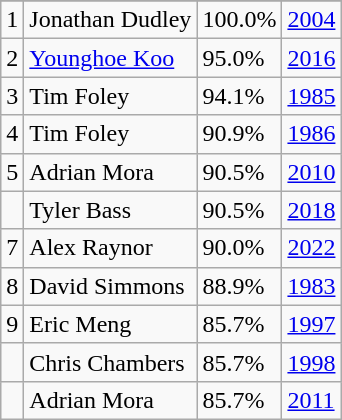<table class="wikitable">
<tr>
</tr>
<tr>
<td>1</td>
<td>Jonathan Dudley</td>
<td><abbr>100.0%</abbr></td>
<td><a href='#'>2004</a></td>
</tr>
<tr>
<td>2</td>
<td><a href='#'>Younghoe Koo</a></td>
<td><abbr>95.0%</abbr></td>
<td><a href='#'>2016</a></td>
</tr>
<tr>
<td>3</td>
<td>Tim Foley</td>
<td><abbr>94.1%</abbr></td>
<td><a href='#'>1985</a></td>
</tr>
<tr>
<td>4</td>
<td>Tim Foley</td>
<td><abbr>90.9%</abbr></td>
<td><a href='#'>1986</a></td>
</tr>
<tr>
<td>5</td>
<td>Adrian Mora</td>
<td><abbr>90.5%</abbr></td>
<td><a href='#'>2010</a></td>
</tr>
<tr>
<td></td>
<td>Tyler Bass</td>
<td><abbr>90.5%</abbr></td>
<td><a href='#'>2018</a></td>
</tr>
<tr>
<td>7</td>
<td>Alex Raynor</td>
<td><abbr>90.0%</abbr></td>
<td><a href='#'>2022</a></td>
</tr>
<tr>
<td>8</td>
<td>David Simmons</td>
<td><abbr>88.9%</abbr></td>
<td><a href='#'>1983</a></td>
</tr>
<tr>
<td>9</td>
<td>Eric Meng</td>
<td><abbr>85.7%</abbr></td>
<td><a href='#'>1997</a></td>
</tr>
<tr>
<td></td>
<td>Chris Chambers</td>
<td><abbr>85.7%</abbr></td>
<td><a href='#'>1998</a></td>
</tr>
<tr>
<td></td>
<td>Adrian Mora</td>
<td><abbr>85.7%</abbr></td>
<td><a href='#'>2011</a></td>
</tr>
</table>
